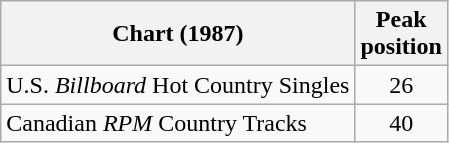<table class="wikitable sortable">
<tr>
<th>Chart (1987)</th>
<th>Peak<br>position</th>
</tr>
<tr>
<td>U.S. <em>Billboard</em> Hot Country Singles</td>
<td align="center">26</td>
</tr>
<tr>
<td>Canadian <em>RPM</em> Country Tracks</td>
<td align="center">40</td>
</tr>
</table>
